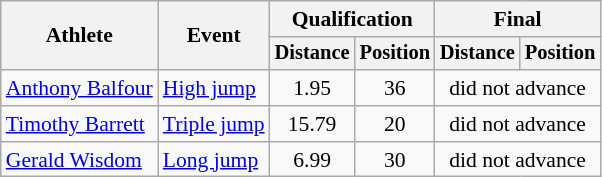<table class=wikitable style="font-size:90%">
<tr>
<th rowspan="2">Athlete</th>
<th rowspan="2">Event</th>
<th colspan="2">Qualification</th>
<th colspan="2">Final</th>
</tr>
<tr style="font-size:95%">
<th>Distance</th>
<th>Position</th>
<th>Distance</th>
<th>Position</th>
</tr>
<tr align=center>
<td align=left><a href='#'>Anthony Balfour</a></td>
<td align=left><a href='#'>High jump</a></td>
<td>1.95</td>
<td>36</td>
<td colspan=2>did not advance</td>
</tr>
<tr align=center>
<td align=left><a href='#'>Timothy Barrett</a></td>
<td align=left><a href='#'>Triple jump</a></td>
<td>15.79</td>
<td>20</td>
<td colspan=2>did not advance</td>
</tr>
<tr align=center>
<td align=left><a href='#'>Gerald Wisdom</a></td>
<td align=left><a href='#'>Long jump</a></td>
<td>6.99</td>
<td>30</td>
<td colspan=2>did not advance</td>
</tr>
</table>
